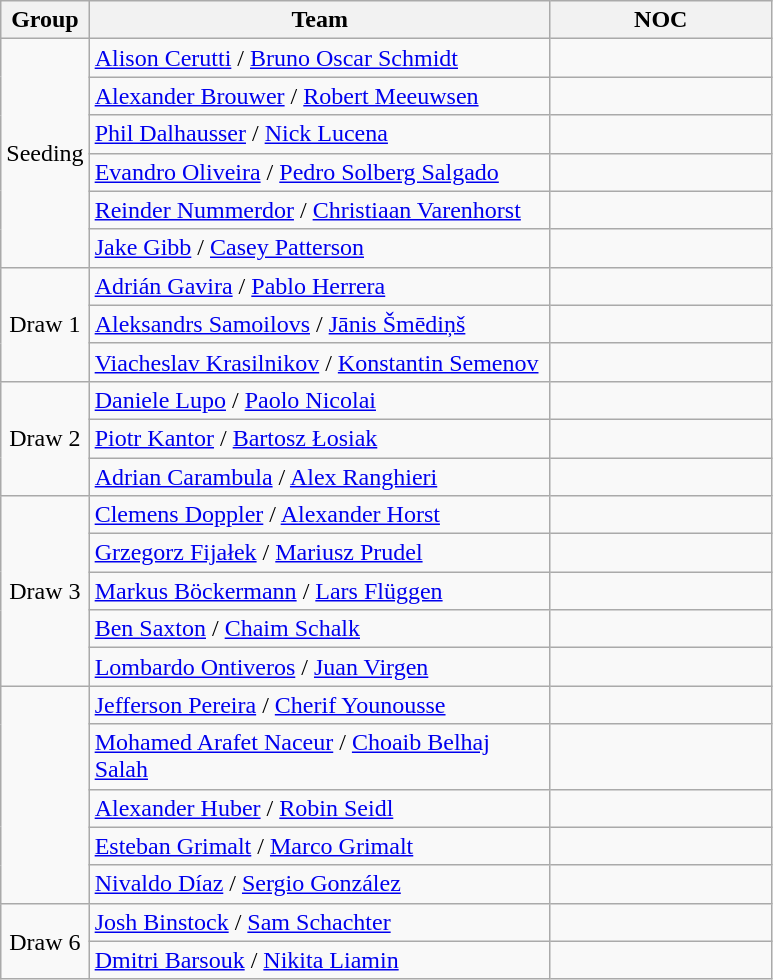<table class="wikitable">
<tr>
<th>Group</th>
<th width=300>Team</th>
<th width=140>NOC</th>
</tr>
<tr>
<td align=center rowspan=6>Seeding</td>
<td><a href='#'>Alison Cerutti</a> / <a href='#'>Bruno Oscar Schmidt</a></td>
<td></td>
</tr>
<tr>
<td><a href='#'>Alexander Brouwer</a> / <a href='#'>Robert Meeuwsen</a></td>
<td></td>
</tr>
<tr>
<td><a href='#'>Phil Dalhausser</a> / <a href='#'>Nick Lucena</a></td>
<td></td>
</tr>
<tr>
<td><a href='#'>Evandro Oliveira</a> / <a href='#'>Pedro Solberg Salgado</a></td>
<td></td>
</tr>
<tr>
<td><a href='#'>Reinder Nummerdor</a> / <a href='#'>Christiaan Varenhorst</a></td>
<td></td>
</tr>
<tr>
<td><a href='#'>Jake Gibb</a> / <a href='#'>Casey Patterson</a></td>
<td></td>
</tr>
<tr>
<td align=center rowspan=3>Draw 1</td>
<td><a href='#'>Adrián Gavira</a> / <a href='#'>Pablo Herrera</a></td>
<td></td>
</tr>
<tr>
<td><a href='#'>Aleksandrs Samoilovs</a> / <a href='#'>Jānis Šmēdiņš</a></td>
<td></td>
</tr>
<tr>
<td><a href='#'>Viacheslav Krasilnikov</a> / <a href='#'>Konstantin Semenov</a></td>
<td></td>
</tr>
<tr>
<td align=center rowspan=3>Draw 2</td>
<td><a href='#'>Daniele Lupo</a> / <a href='#'>Paolo Nicolai</a></td>
<td></td>
</tr>
<tr>
<td><a href='#'>Piotr Kantor</a> / <a href='#'>Bartosz Łosiak</a></td>
<td></td>
</tr>
<tr>
<td><a href='#'>Adrian Carambula</a> / <a href='#'>Alex Ranghieri</a></td>
<td></td>
</tr>
<tr>
<td align=center rowspan=5>Draw 3</td>
<td><a href='#'>Clemens Doppler</a> / <a href='#'>Alexander Horst</a></td>
<td></td>
</tr>
<tr>
<td><a href='#'>Grzegorz Fijałek</a> / <a href='#'>Mariusz Prudel</a></td>
<td></td>
</tr>
<tr>
<td><a href='#'>Markus Böckermann</a> / <a href='#'>Lars Flüggen</a></td>
<td></td>
</tr>
<tr>
<td><a href='#'>Ben Saxton</a> / <a href='#'>Chaim Schalk</a></td>
<td></td>
</tr>
<tr>
<td><a href='#'>Lombardo Ontiveros</a> / <a href='#'>Juan Virgen</a></td>
<td></td>
</tr>
<tr>
<td align=center rowspan=5></td>
<td><a href='#'>Jefferson Pereira</a> / <a href='#'>Cherif Younousse</a></td>
<td></td>
</tr>
<tr>
<td><a href='#'>Mohamed Arafet Naceur</a> / <a href='#'>Choaib Belhaj Salah</a></td>
<td></td>
</tr>
<tr>
<td><a href='#'>Alexander Huber</a> / <a href='#'>Robin Seidl</a></td>
<td></td>
</tr>
<tr>
<td><a href='#'>Esteban Grimalt</a> / <a href='#'>Marco Grimalt</a></td>
<td></td>
</tr>
<tr>
<td><a href='#'>Nivaldo Díaz</a> / <a href='#'>Sergio González</a></td>
<td></td>
</tr>
<tr>
<td align=center rowspan=2>Draw 6</td>
<td><a href='#'>Josh Binstock</a> / <a href='#'>Sam Schachter</a></td>
<td></td>
</tr>
<tr>
<td><a href='#'>Dmitri Barsouk</a> / <a href='#'>Nikita Liamin</a></td>
<td></td>
</tr>
</table>
